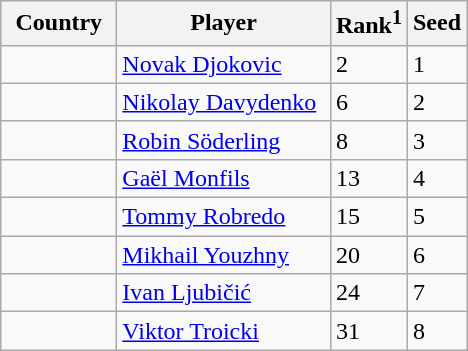<table class="sortable wikitable">
<tr>
<th width="70">Country</th>
<th width="135">Player</th>
<th>Rank<sup>1</sup></th>
<th>Seed</th>
</tr>
<tr>
<td></td>
<td><a href='#'>Novak Djokovic</a></td>
<td>2</td>
<td>1</td>
</tr>
<tr>
<td></td>
<td><a href='#'>Nikolay Davydenko</a></td>
<td>6</td>
<td>2</td>
</tr>
<tr>
<td></td>
<td><a href='#'>Robin Söderling</a></td>
<td>8</td>
<td>3</td>
</tr>
<tr>
<td></td>
<td><a href='#'>Gaël Monfils</a></td>
<td>13</td>
<td>4</td>
</tr>
<tr>
<td></td>
<td><a href='#'>Tommy Robredo</a></td>
<td>15</td>
<td>5</td>
</tr>
<tr>
<td></td>
<td><a href='#'>Mikhail Youzhny</a></td>
<td>20</td>
<td>6</td>
</tr>
<tr>
<td></td>
<td><a href='#'>Ivan Ljubičić</a></td>
<td>24</td>
<td>7</td>
</tr>
<tr>
<td></td>
<td><a href='#'>Viktor Troicki</a></td>
<td>31</td>
<td>8</td>
</tr>
</table>
